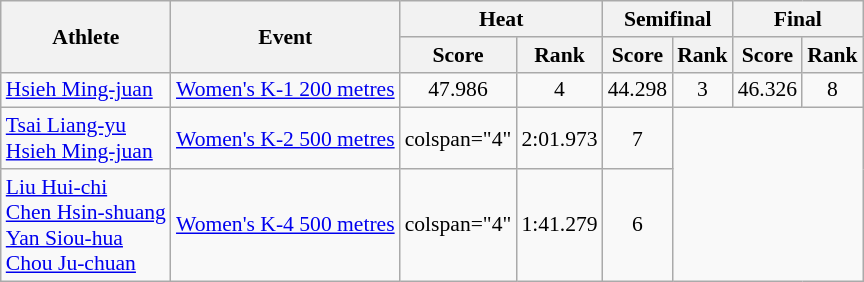<table class="wikitable" style="font-size:90%; text-align:center">
<tr>
<th rowspan="2">Athlete</th>
<th rowspan="2">Event</th>
<th colspan="2">Heat</th>
<th colspan="2">Semifinal</th>
<th colspan="2">Final</th>
</tr>
<tr>
<th>Score</th>
<th>Rank</th>
<th>Score</th>
<th>Rank</th>
<th>Score</th>
<th>Rank</th>
</tr>
<tr>
<td align="left"><a href='#'>Hsieh Ming-juan</a></td>
<td align="left"><a href='#'>Women's K-1 200 metres</a></td>
<td>47.986</td>
<td>4 <strong></strong></td>
<td>44.298</td>
<td>3 <strong></strong></td>
<td>46.326</td>
<td>8</td>
</tr>
<tr>
<td align="left"><a href='#'>Tsai Liang-yu</a><br><a href='#'>Hsieh Ming-juan</a></td>
<td align="left"><a href='#'>Women's K-2 500 metres</a></td>
<td>colspan="4" </td>
<td>2:01.973</td>
<td>7</td>
</tr>
<tr>
<td align="left"><a href='#'>Liu Hui-chi</a><br><a href='#'>Chen Hsin-shuang</a><br><a href='#'>Yan Siou-hua</a><br><a href='#'>Chou Ju-chuan</a></td>
<td align="left"><a href='#'>Women's K-4 500 metres</a></td>
<td>colspan="4" </td>
<td>1:41.279</td>
<td>6</td>
</tr>
</table>
